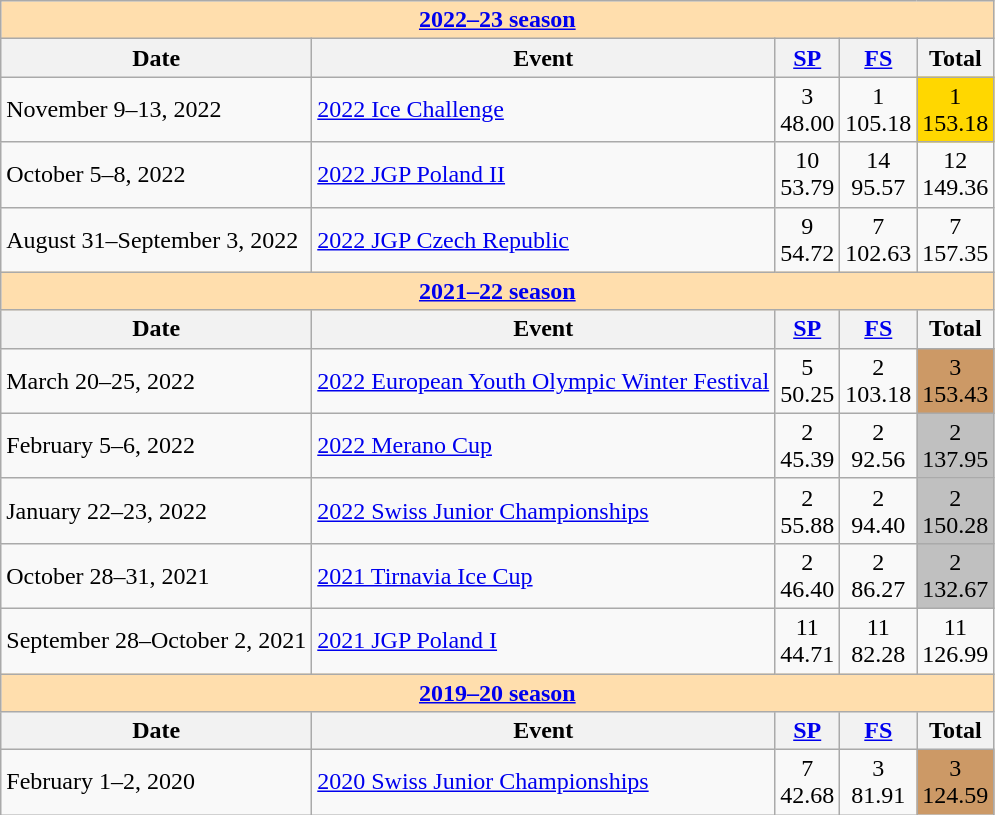<table class="wikitable">
<tr>
<th colspan="5" style="background-color: #ffdead; " align="center"><a href='#'>2022–23 season</a></th>
</tr>
<tr>
<th>Date</th>
<th>Event</th>
<th><a href='#'>SP</a></th>
<th><a href='#'>FS</a></th>
<th>Total</th>
</tr>
<tr>
<td>November 9–13, 2022</td>
<td><a href='#'>2022 Ice Challenge</a></td>
<td align=center>3 <br>	48.00</td>
<td align=center>1 <br> 105.18</td>
<td align=center bgcolor=gold>1 <br> 153.18</td>
</tr>
<tr>
<td>October 5–8, 2022</td>
<td><a href='#'>2022 JGP Poland II</a></td>
<td align=center>10 <br> 53.79</td>
<td align=center>14 <br> 95.57</td>
<td align=center>12 <br> 149.36</td>
</tr>
<tr>
<td>August 31–September 3, 2022</td>
<td><a href='#'>2022 JGP Czech Republic</a></td>
<td align=center>9 <br> 54.72</td>
<td align=center>7 <br> 102.63</td>
<td align=center>7 <br> 157.35</td>
</tr>
<tr>
<th colspan="5" style="background-color: #ffdead; " align="center"><a href='#'>2021–22 season</a></th>
</tr>
<tr>
<th>Date</th>
<th>Event</th>
<th><a href='#'>SP</a></th>
<th><a href='#'>FS</a></th>
<th>Total</th>
</tr>
<tr>
<td>March 20–25, 2022</td>
<td><a href='#'>2022 European Youth Olympic Winter Festival</a></td>
<td align=center>5 <br> 50.25</td>
<td align=center>2 <br> 103.18</td>
<td align=center bgcolor=cc9966>3 <br> 153.43</td>
</tr>
<tr>
<td>February 5–6, 2022</td>
<td><a href='#'>2022 Merano Cup</a></td>
<td align=center>2 <br> 45.39</td>
<td align=center>2 <br> 92.56</td>
<td align=center bgcolor=silver>2 <br> 137.95</td>
</tr>
<tr>
<td>January 22–23, 2022</td>
<td><a href='#'>2022 Swiss Junior Championships</a></td>
<td align=center>2 <br> 55.88</td>
<td align=center>2 <br> 94.40</td>
<td align=center bgcolor=silver>2 <br> 150.28</td>
</tr>
<tr>
<td>October 28–31, 2021</td>
<td><a href='#'>2021 Tirnavia Ice Cup</a></td>
<td align=center>2 <br>	46.40</td>
<td align=center>2 <br> 86.27</td>
<td align=center bgcolor=silver>2 <br> 132.67</td>
</tr>
<tr>
<td>September 28–October 2, 2021</td>
<td><a href='#'>2021 JGP Poland I</a></td>
<td align=center>11 <br>  44.71</td>
<td align=center>11 <br> 82.28</td>
<td align=center>11 <br> 126.99</td>
</tr>
<tr>
<th colspan="5" style="background-color: #ffdead; " align="center"><a href='#'>2019–20 season</a></th>
</tr>
<tr>
<th>Date</th>
<th>Event</th>
<th><a href='#'>SP</a></th>
<th><a href='#'>FS</a></th>
<th>Total</th>
</tr>
<tr>
<td>February 1–2, 2020</td>
<td><a href='#'>2020 Swiss Junior Championships</a></td>
<td align="center">7 <br> 42.68</td>
<td align="center">3 <br> 81.91</td>
<td align="center" bgcolor="cc9966">3 <br> 124.59</td>
</tr>
</table>
